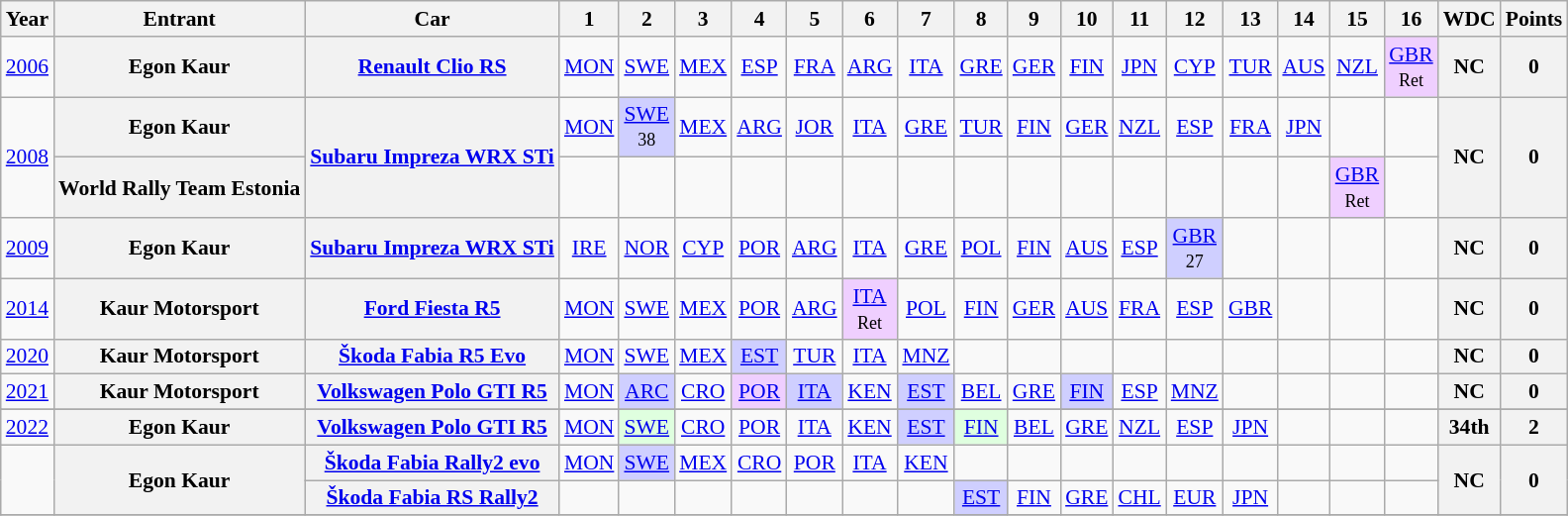<table class="wikitable" style="text-align:center; font-size:90%">
<tr>
<th>Year</th>
<th>Entrant</th>
<th>Car</th>
<th>1</th>
<th>2</th>
<th>3</th>
<th>4</th>
<th>5</th>
<th>6</th>
<th>7</th>
<th>8</th>
<th>9</th>
<th>10</th>
<th>11</th>
<th>12</th>
<th>13</th>
<th>14</th>
<th>15</th>
<th>16</th>
<th>WDC</th>
<th>Points</th>
</tr>
<tr>
<td><a href='#'>2006</a></td>
<th>Egon Kaur</th>
<th><a href='#'>Renault Clio RS</a></th>
<td><a href='#'>MON</a></td>
<td><a href='#'>SWE</a></td>
<td><a href='#'>MEX</a></td>
<td><a href='#'>ESP</a></td>
<td><a href='#'>FRA</a></td>
<td><a href='#'>ARG</a></td>
<td><a href='#'>ITA</a></td>
<td><a href='#'>GRE</a></td>
<td><a href='#'>GER</a></td>
<td><a href='#'>FIN</a></td>
<td><a href='#'>JPN</a></td>
<td><a href='#'>CYP</a></td>
<td><a href='#'>TUR</a></td>
<td><a href='#'>AUS</a></td>
<td><a href='#'>NZL</a></td>
<td style="background:#EFCFFF;"><a href='#'>GBR</a><br><small>Ret</small></td>
<th>NC</th>
<th>0</th>
</tr>
<tr>
<td rowspan=2><a href='#'>2008</a></td>
<th>Egon Kaur</th>
<th rowspan=2><a href='#'>Subaru Impreza WRX STi</a></th>
<td><a href='#'>MON</a></td>
<td style="background:#CFCFFF;"><a href='#'>SWE</a><br><small>38</small></td>
<td><a href='#'>MEX</a></td>
<td><a href='#'>ARG</a></td>
<td><a href='#'>JOR</a></td>
<td><a href='#'>ITA</a></td>
<td><a href='#'>GRE</a></td>
<td><a href='#'>TUR</a></td>
<td><a href='#'>FIN</a></td>
<td><a href='#'>GER</a></td>
<td><a href='#'>NZL</a></td>
<td><a href='#'>ESP</a></td>
<td><a href='#'>FRA</a></td>
<td><a href='#'>JPN</a></td>
<td></td>
<td></td>
<th rowspan=2>NC</th>
<th rowspan=2>0</th>
</tr>
<tr>
<th>World Rally Team Estonia</th>
<td></td>
<td></td>
<td></td>
<td></td>
<td></td>
<td></td>
<td></td>
<td></td>
<td></td>
<td></td>
<td></td>
<td></td>
<td></td>
<td></td>
<td style="background:#EFCFFF;"><a href='#'>GBR</a><br><small>Ret</small></td>
<td></td>
</tr>
<tr>
<td><a href='#'>2009</a></td>
<th>Egon Kaur</th>
<th><a href='#'>Subaru Impreza WRX STi</a></th>
<td><a href='#'>IRE</a></td>
<td><a href='#'>NOR</a></td>
<td><a href='#'>CYP</a></td>
<td><a href='#'>POR</a></td>
<td><a href='#'>ARG</a></td>
<td><a href='#'>ITA</a></td>
<td><a href='#'>GRE</a></td>
<td><a href='#'>POL</a></td>
<td><a href='#'>FIN</a></td>
<td><a href='#'>AUS</a></td>
<td><a href='#'>ESP</a></td>
<td style="background:#CFCFFF;"><a href='#'>GBR</a><br><small>27</small></td>
<td></td>
<td></td>
<td></td>
<td></td>
<th>NC</th>
<th>0</th>
</tr>
<tr>
<td><a href='#'>2014</a></td>
<th>Kaur Motorsport</th>
<th><a href='#'>Ford Fiesta R5</a></th>
<td><a href='#'>MON</a></td>
<td><a href='#'>SWE</a></td>
<td><a href='#'>MEX</a></td>
<td><a href='#'>POR</a></td>
<td><a href='#'>ARG</a></td>
<td style="background:#EFCFFF;"><a href='#'>ITA</a><br><small>Ret</small></td>
<td><a href='#'>POL</a></td>
<td><a href='#'>FIN</a></td>
<td><a href='#'>GER</a></td>
<td><a href='#'>AUS</a></td>
<td><a href='#'>FRA</a></td>
<td><a href='#'>ESP</a></td>
<td><a href='#'>GBR</a></td>
<td></td>
<td></td>
<td></td>
<th>NC</th>
<th>0</th>
</tr>
<tr>
<td><a href='#'>2020</a></td>
<th>Kaur Motorsport</th>
<th><a href='#'>Škoda Fabia R5 Evo</a></th>
<td><a href='#'>MON</a></td>
<td><a href='#'>SWE</a></td>
<td><a href='#'>MEX</a></td>
<td style="background:#CFCFFF;"><a href='#'>EST</a><br></td>
<td><a href='#'>TUR</a></td>
<td><a href='#'>ITA</a></td>
<td><a href='#'>MNZ</a></td>
<td></td>
<td></td>
<td></td>
<td></td>
<td></td>
<td></td>
<td></td>
<td></td>
<td></td>
<th>NC</th>
<th>0</th>
</tr>
<tr>
<td><a href='#'>2021</a></td>
<th>Kaur Motorsport</th>
<th><a href='#'>Volkswagen Polo GTI R5</a></th>
<td><a href='#'>MON</a></td>
<td style="background:#cfcfff;"><a href='#'>ARC</a><br></td>
<td><a href='#'>CRO</a></td>
<td style="background:#EFCFFF;"><a href='#'>POR</a><br></td>
<td style="background:#cfcfff;"><a href='#'>ITA</a><br></td>
<td><a href='#'>KEN</a></td>
<td style="background:#cfcfff;"><a href='#'>EST</a><br></td>
<td><a href='#'>BEL</a></td>
<td><a href='#'>GRE</a></td>
<td style="background:#cfcfff;"><a href='#'>FIN</a><br></td>
<td><a href='#'>ESP</a></td>
<td><a href='#'>MNZ</a></td>
<td></td>
<td></td>
<td></td>
<td></td>
<th>NC</th>
<th>0</th>
</tr>
<tr>
</tr>
<tr>
<td><a href='#'>2022</a></td>
<th>Egon Kaur</th>
<th><a href='#'>Volkswagen Polo GTI R5</a></th>
<td><a href='#'>MON</a></td>
<td style="background:#DFFFDF;"><a href='#'>SWE</a><br></td>
<td><a href='#'>CRO</a></td>
<td><a href='#'>POR</a></td>
<td><a href='#'>ITA</a></td>
<td><a href='#'>KEN</a></td>
<td style="background:#cfcfff"><a href='#'>EST</a><br></td>
<td style="background:#dfffdf"><a href='#'>FIN</a><br></td>
<td><a href='#'>BEL</a></td>
<td><a href='#'>GRE</a></td>
<td><a href='#'>NZL</a></td>
<td><a href='#'>ESP</a></td>
<td><a href='#'>JPN</a></td>
<td></td>
<td></td>
<td></td>
<th>34th</th>
<th>2</th>
</tr>
<tr>
<td rowspan=2></td>
<th rowspan=2>Egon Kaur</th>
<th><a href='#'>Škoda Fabia Rally2 evo</a></th>
<td><a href='#'>MON</a></td>
<td style="background:#CFCFFF"><a href='#'>SWE</a><br></td>
<td><a href='#'>MEX</a></td>
<td><a href='#'>CRO</a></td>
<td><a href='#'>POR</a></td>
<td><a href='#'>ITA</a></td>
<td><a href='#'>KEN</a></td>
<td></td>
<td></td>
<td></td>
<td></td>
<td></td>
<td></td>
<td></td>
<td></td>
<td></td>
<th rowspan=2>NC</th>
<th rowspan=2>0</th>
</tr>
<tr>
<th><a href='#'>Škoda Fabia RS Rally2</a></th>
<td></td>
<td></td>
<td></td>
<td></td>
<td></td>
<td></td>
<td></td>
<td style="background:#CFCFFF"><a href='#'>EST</a><br></td>
<td><a href='#'>FIN</a></td>
<td><a href='#'>GRE</a></td>
<td><a href='#'>CHL</a></td>
<td><a href='#'>EUR</a></td>
<td><a href='#'>JPN</a></td>
<td></td>
<td></td>
<td></td>
</tr>
<tr>
</tr>
</table>
